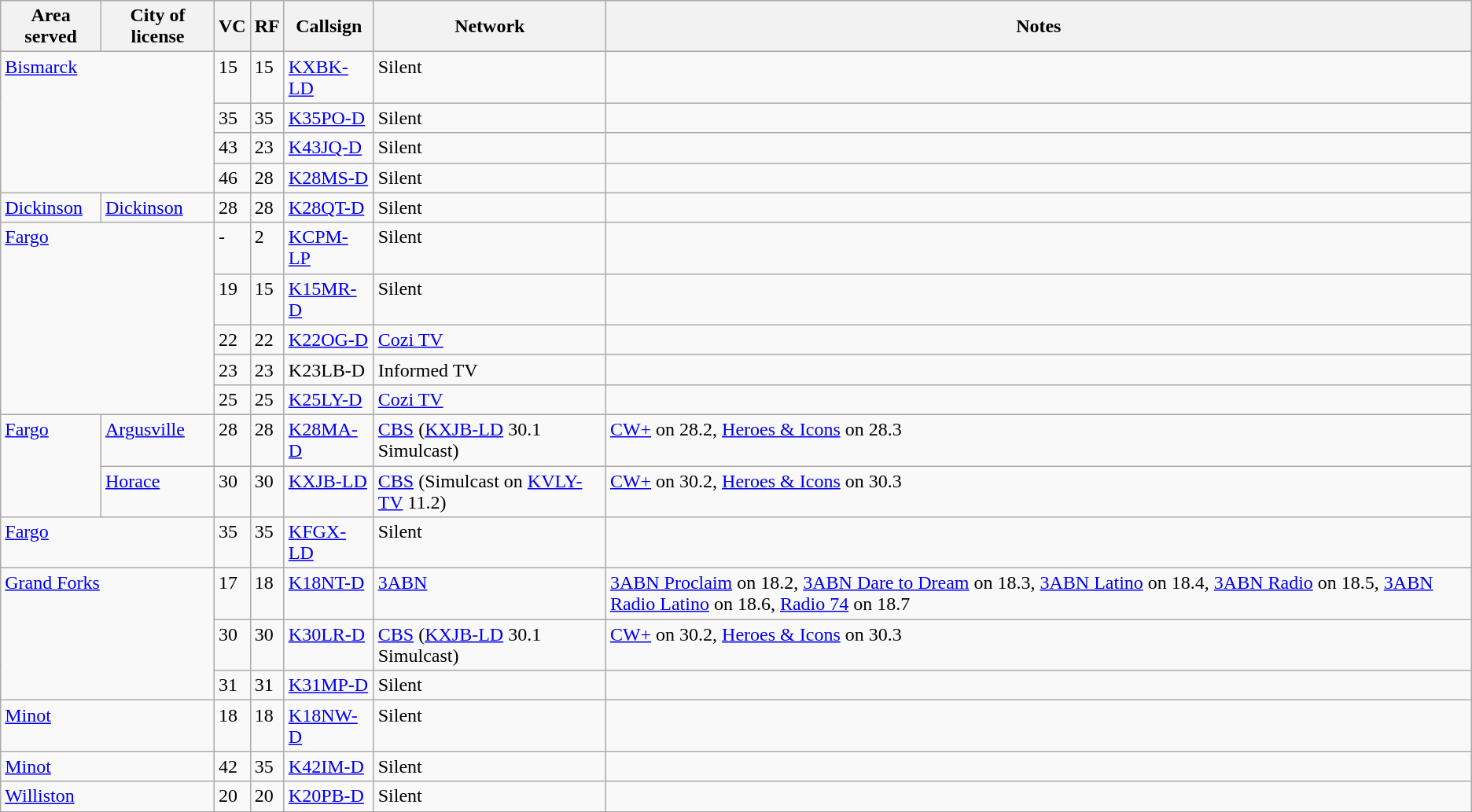<table class="sortable wikitable" style="margin: 1em 1em 1em 0; background: #f9f9f9;">
<tr>
<th>Area served</th>
<th>City of license</th>
<th>VC</th>
<th>RF</th>
<th>Callsign</th>
<th>Network</th>
<th class="unsortable">Notes</th>
</tr>
<tr style="vertical-align: top; text-align: left;">
<td colspan="2" rowspan="4"><a href='#'>Bismarck</a></td>
<td>15</td>
<td>15</td>
<td><a href='#'>KXBK-LD</a></td>
<td>Silent</td>
<td></td>
</tr>
<tr style="vertical-align: top; text-align: left;">
<td>35</td>
<td>35</td>
<td><a href='#'>K35PO-D</a></td>
<td>Silent</td>
<td></td>
</tr>
<tr style="vertical-align: top; text-align: left;">
<td>43</td>
<td>23</td>
<td><a href='#'>K43JQ-D</a></td>
<td>Silent</td>
<td></td>
</tr>
<tr style="vertical-align: top; text-align: left;">
<td>46</td>
<td>28</td>
<td><a href='#'>K28MS-D</a></td>
<td>Silent</td>
<td></td>
</tr>
<tr style="vertical-align: top; text-align: left;">
<td><a href='#'>Dickinson</a></td>
<td><a href='#'>Dickinson</a></td>
<td>28</td>
<td>28</td>
<td><a href='#'>K28QT-D</a></td>
<td>Silent</td>
<td></td>
</tr>
<tr style="vertical-align: top; text-align: left;">
<td colspan="2" rowspan="5"><a href='#'>Fargo</a></td>
<td>-</td>
<td>2</td>
<td><a href='#'>KCPM-LP</a></td>
<td>Silent</td>
<td></td>
</tr>
<tr style="vertical-align: top; text-align: left;">
<td>19</td>
<td>15</td>
<td><a href='#'>K15MR-D</a></td>
<td>Silent</td>
<td></td>
</tr>
<tr style="vertical-align: top; text-align: left;">
<td>22</td>
<td>22</td>
<td><a href='#'>K22OG-D</a></td>
<td><a href='#'>Cozi TV</a></td>
<td></td>
</tr>
<tr style="vertical-align: top; text-align: left;">
<td>23</td>
<td>23</td>
<td>K23LB-D</td>
<td>Informed TV</td>
<td></td>
</tr>
<tr style="vertical-align: top; text-align: left;">
<td>25</td>
<td>25</td>
<td><a href='#'>K25LY-D</a></td>
<td><a href='#'>Cozi TV</a></td>
<td></td>
</tr>
<tr style="vertical-align: top; text-align: left;">
<td colspan="1" rowspan="2"><a href='#'>Fargo</a></td>
<td><a href='#'>Argusville</a></td>
<td>28</td>
<td>28</td>
<td><a href='#'>K28MA-D</a></td>
<td><a href='#'>CBS</a> (<a href='#'>KXJB-LD</a> 30.1 Simulcast)</td>
<td><a href='#'>CW+</a> on 28.2, <a href='#'>Heroes & Icons</a> on 28.3</td>
</tr>
<tr style="vertical-align: top; text-align: left;">
<td><a href='#'>Horace</a></td>
<td>30</td>
<td>30</td>
<td><a href='#'>KXJB-LD</a></td>
<td><a href='#'>CBS</a> (Simulcast on <a href='#'>KVLY-TV</a> 11.2)</td>
<td><a href='#'>CW+</a> on 30.2, <a href='#'>Heroes & Icons</a> on 30.3</td>
</tr>
<tr style="vertical-align: top; text-align: left;">
<td colspan="2"><a href='#'>Fargo</a></td>
<td>35</td>
<td>35</td>
<td><a href='#'>KFGX-LD</a></td>
<td>Silent</td>
<td></td>
</tr>
<tr style="vertical-align: top; text-align: left;">
<td colspan="2" rowspan="3"><a href='#'>Grand Forks</a></td>
<td>17</td>
<td>18</td>
<td><a href='#'>K18NT-D</a></td>
<td><a href='#'>3ABN</a></td>
<td><a href='#'>3ABN Proclaim</a> on 18.2, <a href='#'>3ABN Dare to Dream</a> on 18.3, <a href='#'>3ABN Latino</a> on 18.4, <a href='#'>3ABN Radio</a> on 18.5, <a href='#'>3ABN Radio Latino</a> on 18.6, <a href='#'>Radio 74</a> on 18.7</td>
</tr>
<tr style="vertical-align: top; text-align: left;">
<td>30</td>
<td>30</td>
<td><a href='#'>K30LR-D</a></td>
<td><a href='#'>CBS</a> (<a href='#'>KXJB-LD</a> 30.1 Simulcast)</td>
<td><a href='#'>CW+</a> on 30.2, <a href='#'>Heroes & Icons</a> on 30.3</td>
</tr>
<tr style="vertical-align: top; text-align: left;">
<td>31</td>
<td>31</td>
<td><a href='#'>K31MP-D</a></td>
<td>Silent</td>
<td></td>
</tr>
<tr style="vertical-align: top; text-align: left;">
<td colspan="2"><a href='#'>Minot</a></td>
<td>18</td>
<td>18</td>
<td><a href='#'>K18NW-D</a></td>
<td>Silent</td>
<td></td>
</tr>
<tr style="vertical-align: top; text-align: left;">
<td colspan="2"><a href='#'>Minot</a></td>
<td>42</td>
<td>35</td>
<td><a href='#'>K42IM-D</a></td>
<td>Silent</td>
<td></td>
</tr>
<tr style="vertical-align: top; text-align: left;">
<td colspan="2"><a href='#'>Williston</a></td>
<td>20</td>
<td>20</td>
<td><a href='#'>K20PB-D</a></td>
<td>Silent</td>
<td></td>
</tr>
<tr>
</tr>
</table>
